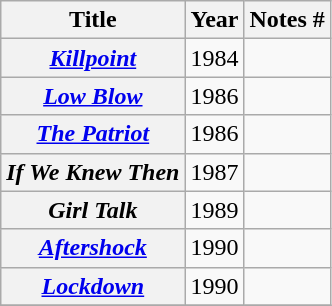<table class="wikitable plainrowheaders sortable">
<tr>
<th scope="col">Title</th>
<th scope="col">Year</th>
<th scope="col" class="unsortable">Notes #</th>
</tr>
<tr>
<th scope="row"><em><a href='#'>Killpoint</a></em></th>
<td>1984</td>
<td></td>
</tr>
<tr>
<th scope="row"><em><a href='#'>Low Blow</a></em></th>
<td>1986</td>
<td></td>
</tr>
<tr>
<th scope="row"><em><a href='#'>The Patriot</a></em></th>
<td>1986</td>
<td></td>
</tr>
<tr>
<th scope="row"><em>If We Knew Then</em></th>
<td>1987</td>
<td></td>
</tr>
<tr>
<th scope="row"><em>Girl Talk</em></th>
<td>1989</td>
<td></td>
</tr>
<tr>
<th scope="row"><em><a href='#'>Aftershock</a></em></th>
<td>1990</td>
<td></td>
</tr>
<tr>
<th scope="row"><em><a href='#'>Lockdown</a></em></th>
<td>1990</td>
<td></td>
</tr>
<tr>
</tr>
</table>
